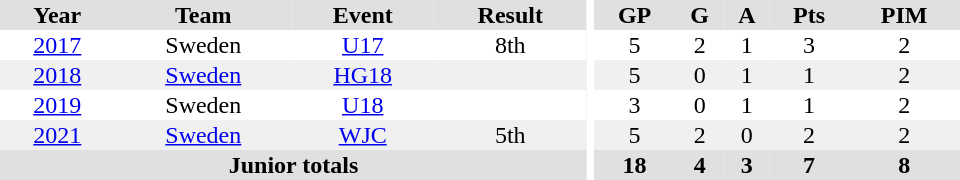<table border="0" cellpadding="1" cellspacing="0" ID="Table3" style="text-align:center; width:40em">
<tr bgcolor="#e0e0e0">
<th>Year</th>
<th>Team</th>
<th>Event</th>
<th>Result</th>
<th rowspan="99" bgcolor="#ffffff"></th>
<th>GP</th>
<th>G</th>
<th>A</th>
<th>Pts</th>
<th>PIM</th>
</tr>
<tr style="text-align:center;">
<td><a href='#'>2017</a></td>
<td>Sweden</td>
<td><a href='#'>U17</a></td>
<td>8th</td>
<td>5</td>
<td>2</td>
<td>1</td>
<td>3</td>
<td>2</td>
</tr>
<tr style="text-align:center; background:#f0f0f0;">
<td><a href='#'>2018</a></td>
<td><a href='#'>Sweden</a></td>
<td><a href='#'>HG18</a></td>
<td></td>
<td>5</td>
<td>0</td>
<td>1</td>
<td>1</td>
<td>2</td>
</tr>
<tr style="text-align:center;">
<td><a href='#'>2019</a></td>
<td>Sweden</td>
<td><a href='#'>U18</a></td>
<td></td>
<td>3</td>
<td>0</td>
<td>1</td>
<td>1</td>
<td>2</td>
</tr>
<tr bgcolor="#f0f0f0">
<td><a href='#'>2021</a></td>
<td><a href='#'>Sweden</a></td>
<td><a href='#'>WJC</a></td>
<td>5th</td>
<td>5</td>
<td>2</td>
<td>0</td>
<td>2</td>
<td>2</td>
</tr>
<tr style="text-align:center; background:#e0e0e0;">
<th colspan="4">Junior totals</th>
<th>18</th>
<th>4</th>
<th>3</th>
<th>7</th>
<th>8</th>
</tr>
</table>
